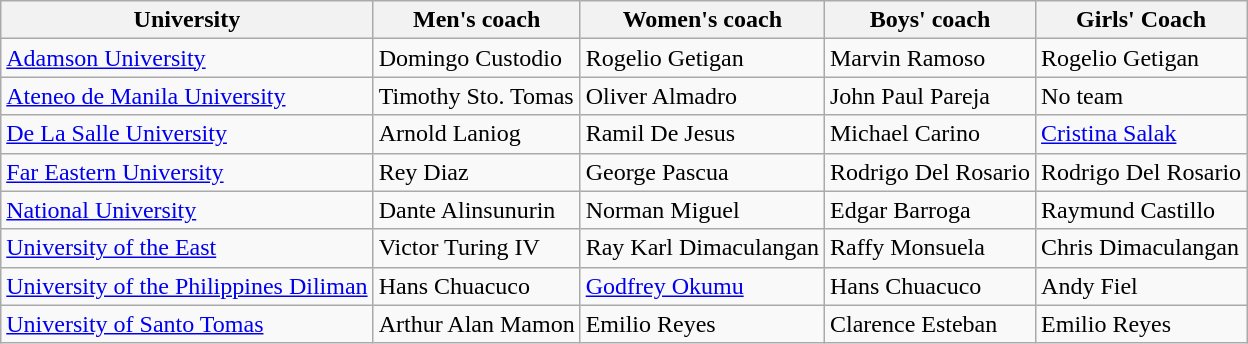<table class=wikitable>
<tr>
<th>University</th>
<th>Men's coach</th>
<th>Women's coach</th>
<th>Boys' coach</th>
<th>Girls' Coach</th>
</tr>
<tr>
<td><a href='#'>Adamson University</a></td>
<td>Domingo Custodio</td>
<td>Rogelio Getigan </td>
<td>Marvin Ramoso</td>
<td>Rogelio Getigan</td>
</tr>
<tr>
<td><a href='#'>Ateneo de Manila University</a></td>
<td>Timothy Sto. Tomas </td>
<td>Oliver Almadro </td>
<td>John Paul Pareja</td>
<td>No team</td>
</tr>
<tr>
<td><a href='#'>De La Salle University</a></td>
<td>Arnold Laniog </td>
<td>Ramil De Jesus</td>
<td>Michael Carino</td>
<td><a href='#'>Cristina Salak</a></td>
</tr>
<tr>
<td><a href='#'>Far Eastern University</a></td>
<td>Rey Diaz</td>
<td>George Pascua</td>
<td>Rodrigo Del Rosario</td>
<td>Rodrigo Del Rosario</td>
</tr>
<tr>
<td><a href='#'>National University</a></td>
<td>Dante Alinsunurin</td>
<td>Norman Miguel </td>
<td>Edgar Barroga</td>
<td>Raymund Castillo</td>
</tr>
<tr>
<td><a href='#'>University of the East</a></td>
<td>Victor Turing IV</td>
<td>Ray Karl Dimaculangan </td>
<td>Raffy Monsuela</td>
<td>Chris Dimaculangan</td>
</tr>
<tr>
<td><a href='#'>University of the Philippines Diliman</a></td>
<td>Hans Chuacuco</td>
<td><a href='#'>Godfrey Okumu</a></td>
<td>Hans Chuacuco</td>
<td>Andy Fiel</td>
</tr>
<tr>
<td><a href='#'>University of Santo Tomas</a></td>
<td>Arthur Alan Mamon</td>
<td>Emilio Reyes</td>
<td>Clarence Esteban</td>
<td>Emilio Reyes</td>
</tr>
</table>
